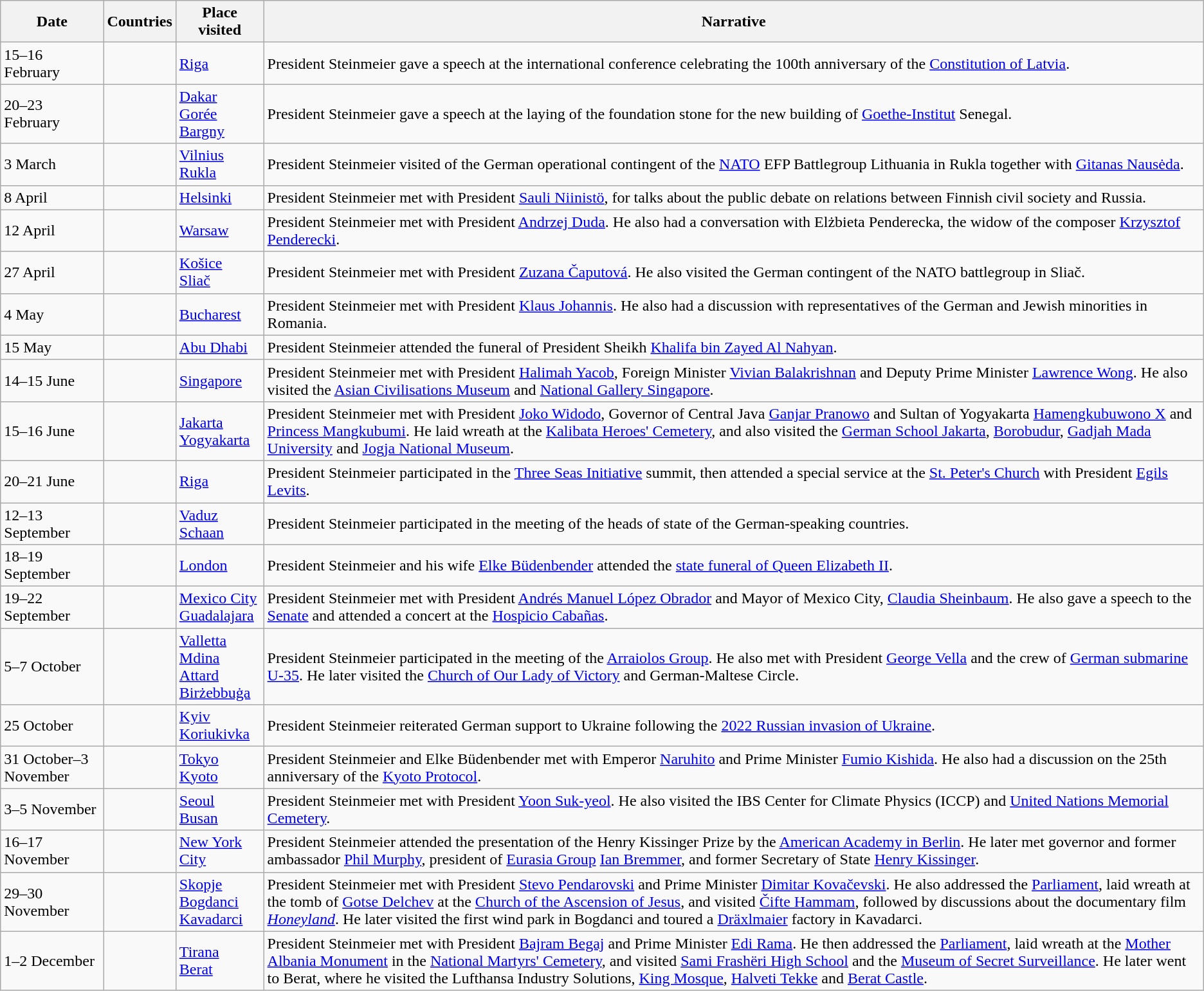<table class="wikitable">
<tr>
<th>Date</th>
<th>Countries</th>
<th>Place visited</th>
<th>Narrative</th>
</tr>
<tr>
<td>15–16 February</td>
<td></td>
<td><a href='#'>Riga</a></td>
<td>President Steinmeier gave a speech at the international conference celebrating the 100th anniversary of the <a href='#'>Constitution of Latvia</a>.</td>
</tr>
<tr>
<td>20–23 February</td>
<td></td>
<td><a href='#'>Dakar</a><br><a href='#'>Gorée</a><br><a href='#'>Bargny</a></td>
<td>President Steinmeier gave a speech at the laying of the foundation stone for the new building of <a href='#'>Goethe-Institut</a> Senegal.</td>
</tr>
<tr>
<td>3 March</td>
<td></td>
<td><a href='#'>Vilnius</a><br><a href='#'>Rukla</a></td>
<td>President Steinmeier visited of the German operational contingent of the <a href='#'>NATO</a> EFP Battlegroup Lithuania in Rukla together with <a href='#'>Gitanas Nausėda</a>.</td>
</tr>
<tr>
<td>8 April</td>
<td></td>
<td><a href='#'>Helsinki</a></td>
<td>President Steinmeier met with President <a href='#'>Sauli Niinistö</a>, for talks about the public debate on relations between Finnish civil society and Russia.</td>
</tr>
<tr>
<td>12 April</td>
<td></td>
<td><a href='#'>Warsaw</a></td>
<td>President Steinmeier met with President <a href='#'>Andrzej Duda</a>. He also had a conversation with Elżbieta Penderecka, the widow of the composer <a href='#'>Krzysztof Penderecki</a>.</td>
</tr>
<tr>
<td>27 April</td>
<td></td>
<td><a href='#'>Košice</a><br><a href='#'>Sliač</a></td>
<td>President Steinmeier met with President <a href='#'>Zuzana Čaputová</a>. He also visited the German contingent of the NATO battlegroup in Sliač.</td>
</tr>
<tr>
<td>4 May</td>
<td></td>
<td><a href='#'>Bucharest</a></td>
<td>President Steinmeier met with President <a href='#'>Klaus Johannis</a>. He also had a discussion with representatives of the German and Jewish minorities in Romania.</td>
</tr>
<tr>
<td>15 May</td>
<td></td>
<td><a href='#'>Abu Dhabi</a></td>
<td>President Steinmeier attended the funeral of President Sheikh <a href='#'>Khalifa bin Zayed Al Nahyan</a>.</td>
</tr>
<tr>
<td>14–15 June</td>
<td></td>
<td><a href='#'>Singapore</a></td>
<td>President Steinmeier met with President <a href='#'>Halimah Yacob</a>, Foreign Minister <a href='#'>Vivian Balakrishnan</a> and Deputy Prime Minister <a href='#'>Lawrence Wong</a>. He also visited the <a href='#'>Asian Civilisations Museum</a> and <a href='#'>National Gallery Singapore</a>.</td>
</tr>
<tr>
<td>15–16 June</td>
<td></td>
<td><a href='#'>Jakarta</a><br><a href='#'>Yogyakarta</a></td>
<td>President Steinmeier met with President <a href='#'>Joko Widodo</a>, Governor of Central Java <a href='#'>Ganjar Pranowo</a> and Sultan of Yogyakarta <a href='#'>Hamengkubuwono X</a> and <a href='#'>Princess Mangkubumi</a>. He laid wreath at the <a href='#'>Kalibata Heroes' Cemetery</a>, and also visited the <a href='#'>German School Jakarta</a>, <a href='#'>Borobudur</a>, <a href='#'>Gadjah Mada University</a> and <a href='#'>Jogja National Museum</a>.</td>
</tr>
<tr>
<td>20–21 June</td>
<td></td>
<td><a href='#'>Riga</a></td>
<td>President Steinmeier participated in the <a href='#'>Three Seas Initiative</a> summit, then attended a special service at the <a href='#'>St. Peter's Church</a> with President <a href='#'>Egils Levits</a>.</td>
</tr>
<tr>
<td>12–13 September</td>
<td></td>
<td><a href='#'>Vaduz</a><br><a href='#'>Schaan</a></td>
<td>President Steinmeier participated in the meeting of the heads of state of the German-speaking countries.</td>
</tr>
<tr>
<td>18–19 September</td>
<td></td>
<td><a href='#'>London</a></td>
<td>President Steinmeier and his wife <a href='#'>Elke Büdenbender</a> attended the <a href='#'>state funeral of Queen Elizabeth II</a>.</td>
</tr>
<tr>
<td>19–22 September</td>
<td></td>
<td><a href='#'>Mexico City</a><br><a href='#'>Guadalajara</a></td>
<td>President Steinmeier met with President <a href='#'>Andrés Manuel López Obrador</a> and Mayor of Mexico City, <a href='#'>Claudia Sheinbaum</a>. He also gave a speech to the <a href='#'>Senate</a> and attended a concert at the <a href='#'>Hospicio Cabañas</a>.</td>
</tr>
<tr>
<td>5–7 October</td>
<td></td>
<td><a href='#'>Valletta</a><br><a href='#'>Mdina</a><br><a href='#'>Attard</a><br><a href='#'>Birżebbuġa</a></td>
<td>President Steinmeier participated in the meeting of the <a href='#'>Arraiolos Group</a>. He also met with President <a href='#'>George Vella</a> and the crew of <a href='#'>German submarine U-35</a>. He later visited the <a href='#'>Church of Our Lady of Victory</a> and German-Maltese Circle.</td>
</tr>
<tr>
<td>25 October</td>
<td></td>
<td><a href='#'>Kyiv</a><br><a href='#'>Koriukivka</a></td>
<td>President Steinmeier reiterated German support to Ukraine following the <a href='#'>2022 Russian invasion of Ukraine</a>.</td>
</tr>
<tr>
<td>31 October–3 November</td>
<td></td>
<td><a href='#'>Tokyo</a><br><a href='#'>Kyoto</a></td>
<td>President Steinmeier and Elke Büdenbender met with Emperor <a href='#'>Naruhito</a> and Prime Minister <a href='#'>Fumio Kishida</a>. He also had a discussion on the 25th anniversary of the <a href='#'>Kyoto Protocol</a>.</td>
</tr>
<tr>
<td>3–5 November</td>
<td></td>
<td><a href='#'>Seoul</a><br><a href='#'>Busan</a></td>
<td>President Steinmeier met with President <a href='#'>Yoon Suk-yeol</a>. He also visited the IBS Center for Climate Physics (ICCP) and <a href='#'>United Nations Memorial Cemetery</a>.</td>
</tr>
<tr>
<td>16–17 November</td>
<td></td>
<td><a href='#'>New York City</a></td>
<td>President Steinmeier attended the presentation of the Henry Kissinger Prize by the <a href='#'>American Academy in Berlin</a>. He later met governor and former ambassador <a href='#'>Phil Murphy</a>, president of <a href='#'>Eurasia Group</a> <a href='#'>Ian Bremmer</a>, and former Secretary of State <a href='#'>Henry Kissinger</a>.</td>
</tr>
<tr>
<td>29–30 November</td>
<td></td>
<td><a href='#'>Skopje</a><br><a href='#'>Bogdanci</a><br><a href='#'>Kavadarci</a></td>
<td>President Steinmeier met with President <a href='#'>Stevo Pendarovski</a> and Prime Minister <a href='#'>Dimitar Kovačevski</a>. He also addressed the <a href='#'>Parliament</a>, laid wreath at the tomb of <a href='#'>Gotse Delchev</a> at the <a href='#'>Church of the Ascension of Jesus</a>, and visited <a href='#'>Čifte Hammam</a>, followed by discussions about the documentary film <em><a href='#'>Honeyland</a></em>. He later visited the first wind park in Bogdanci and toured a <a href='#'>Dräxlmaier</a> factory in Kavadarci.</td>
</tr>
<tr>
<td>1–2 December</td>
<td></td>
<td><a href='#'>Tirana</a><br><a href='#'>Berat</a></td>
<td>President Steinmeier met with President <a href='#'>Bajram Begaj</a> and Prime Minister <a href='#'>Edi Rama</a>. He then addressed the <a href='#'>Parliament</a>, laid wreath at the <a href='#'>Mother Albania Monument</a> in the <a href='#'>National Martyrs' Cemetery</a>, and visited <a href='#'>Sami Frashëri High School</a> and the <a href='#'>Museum of Secret Surveillance</a>. He later went to Berat, where he visited the Lufthansa Industry Solutions, <a href='#'>King Mosque</a>, <a href='#'>Halveti Tekke</a> and <a href='#'>Berat Castle</a>.</td>
</tr>
</table>
